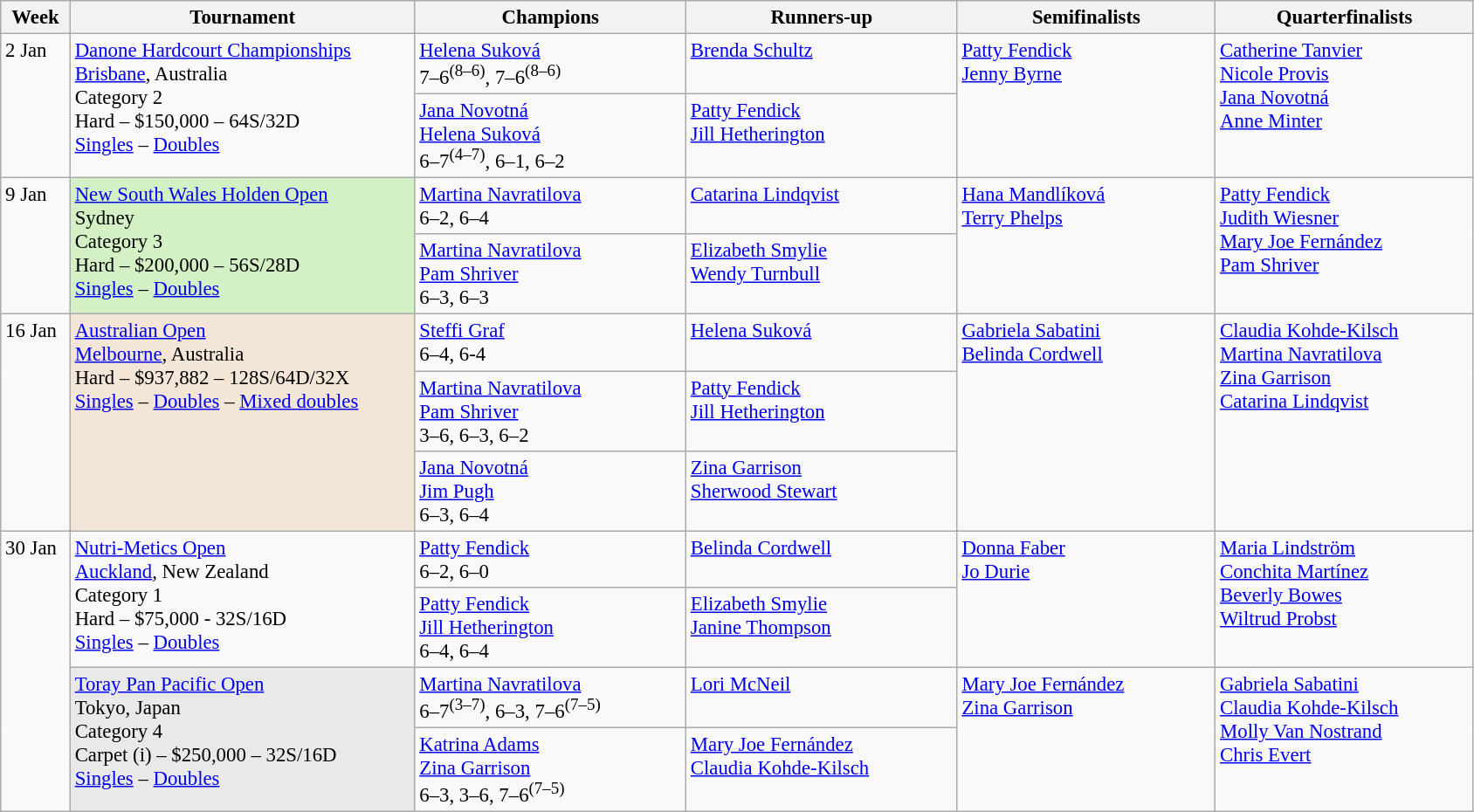<table class=wikitable style=font-size:95%>
<tr>
<th style="width:46px;">Week</th>
<th style="width:256px;">Tournament</th>
<th style="width:200px;">Champions</th>
<th style="width:200px;">Runners-up</th>
<th style="width:190px;">Semifinalists</th>
<th style="width:190px;">Quarterfinalists</th>
</tr>
<tr valign="top">
<td rowspan=2>2 Jan</td>
<td rowspan=2><a href='#'>Danone Hardcourt Championships</a><br><a href='#'>Brisbane</a>, Australia<br>Category 2  <br> Hard – $150,000 – 64S/32D <br><a href='#'>Singles</a> – <a href='#'>Doubles</a></td>
<td> <a href='#'>Helena Suková</a><br>7–6<sup>(8–6)</sup>, 7–6<sup>(8–6)</sup></td>
<td> <a href='#'>Brenda Schultz</a></td>
<td rowspan=2> <a href='#'>Patty Fendick</a><br> <a href='#'>Jenny Byrne</a></td>
<td rowspan=2> <a href='#'>Catherine Tanvier</a><br> <a href='#'>Nicole Provis</a><br> <a href='#'>Jana Novotná</a><br> <a href='#'>Anne Minter</a></td>
</tr>
<tr valign="top">
<td> <a href='#'>Jana Novotná</a><br> <a href='#'>Helena Suková</a><br>6–7<sup>(4–7)</sup>, 6–1, 6–2</td>
<td> <a href='#'>Patty Fendick</a><br> <a href='#'>Jill Hetherington</a></td>
</tr>
<tr valign="top">
<td rowspan=2>9 Jan</td>
<td rowspan=2 style="background:#D4F1C5;"><a href='#'>New South Wales Holden Open</a><br> Sydney<br>Category 3  <br>Hard – $200,000 – 56S/28D <br><a href='#'>Singles</a> – <a href='#'>Doubles</a></td>
<td> <a href='#'>Martina Navratilova</a><br>6–2, 6–4</td>
<td><a href='#'>Catarina Lindqvist</a></td>
<td rowspan=2> <a href='#'>Hana Mandlíková</a><br> <a href='#'>Terry Phelps</a></td>
<td rowspan=2> <a href='#'>Patty Fendick</a><br> <a href='#'>Judith Wiesner</a> <br> <a href='#'>Mary Joe Fernández</a><br> <a href='#'>Pam Shriver</a></td>
</tr>
<tr valign="top">
<td> <a href='#'>Martina Navratilova</a><br>  <a href='#'>Pam Shriver</a><br>6–3, 6–3</td>
<td> <a href='#'>Elizabeth Smylie</a><br> <a href='#'>Wendy Turnbull</a></td>
</tr>
<tr valign="top">
<td rowspan=3>16 Jan</td>
<td rowspan=3 style="background:#F3E6D7;"><a href='#'>Australian Open</a><br><a href='#'>Melbourne</a>, Australia<br>Hard – $937,882 – 128S/64D/32X <br><a href='#'>Singles</a> – <a href='#'>Doubles</a> – <a href='#'>Mixed doubles</a></td>
<td> <a href='#'>Steffi Graf</a> <br>6–4, 6-4</td>
<td> <a href='#'>Helena Suková</a></td>
<td rowspan=3> <a href='#'>Gabriela Sabatini</a> <br> <a href='#'>Belinda Cordwell</a></td>
<td rowspan=3> <a href='#'>Claudia Kohde-Kilsch</a><br> <a href='#'>Martina Navratilova</a><br> <a href='#'>Zina Garrison</a><br>  <a href='#'>Catarina Lindqvist</a></td>
</tr>
<tr valign=top>
<td> <a href='#'>Martina Navratilova</a> <br> <a href='#'>Pam Shriver</a><br> 3–6, 6–3, 6–2</td>
<td> <a href='#'>Patty Fendick</a><br> <a href='#'>Jill Hetherington</a></td>
</tr>
<tr valign=top>
<td> <a href='#'>Jana Novotná</a> <br> <a href='#'>Jim Pugh</a><br> 6–3, 6–4</td>
<td> <a href='#'>Zina Garrison</a><br> <a href='#'>Sherwood Stewart</a></td>
</tr>
<tr valign="top">
<td rowspan=4>30 Jan</td>
<td rowspan=2><a href='#'>Nutri-Metics Open</a><br><a href='#'>Auckland</a>, New Zealand<br>Category 1  <br>Hard – $75,000 - 32S/16D<br><a href='#'>Singles</a> – <a href='#'>Doubles</a></td>
<td> <a href='#'>Patty Fendick</a><br>6–2, 6–0</td>
<td> <a href='#'>Belinda Cordwell</a></td>
<td rowspan=2> <a href='#'>Donna Faber</a><br> <a href='#'>Jo Durie</a></td>
<td rowspan=2> <a href='#'>Maria Lindström</a> <br> <a href='#'>Conchita Martínez</a><br> <a href='#'>Beverly Bowes</a><br> <a href='#'>Wiltrud Probst</a></td>
</tr>
<tr valign="top">
<td> <a href='#'>Patty Fendick</a><br> <a href='#'>Jill Hetherington</a><br> 6–4, 6–4</td>
<td> <a href='#'>Elizabeth Smylie</a><br> <a href='#'>Janine Thompson</a></td>
</tr>
<tr valign="top">
<td rowspan=2 style="background:#E9E9E9;"><a href='#'>Toray Pan Pacific Open</a><br>Tokyo, Japan<br>Category 4  <br>Carpet (i) – $250,000 – 32S/16D <br><a href='#'>Singles</a> – <a href='#'>Doubles</a></td>
<td> <a href='#'>Martina Navratilova</a><br>6–7<sup>(3–7)</sup>, 6–3, 7–6<sup>(7–5)</sup></td>
<td> <a href='#'>Lori McNeil</a></td>
<td rowspan=2> <a href='#'>Mary Joe Fernández</a><br> <a href='#'>Zina Garrison</a></td>
<td rowspan=2> <a href='#'>Gabriela Sabatini</a> <br> <a href='#'>Claudia Kohde-Kilsch</a><br> <a href='#'>Molly Van Nostrand</a><br> <a href='#'>Chris Evert</a></td>
</tr>
<tr valign="top">
<td> <a href='#'>Katrina Adams</a><br> <a href='#'>Zina Garrison</a><br> 6–3, 3–6, 7–6<sup>(7–5)</sup></td>
<td> <a href='#'>Mary Joe Fernández</a><br> <a href='#'>Claudia Kohde-Kilsch</a></td>
</tr>
</table>
